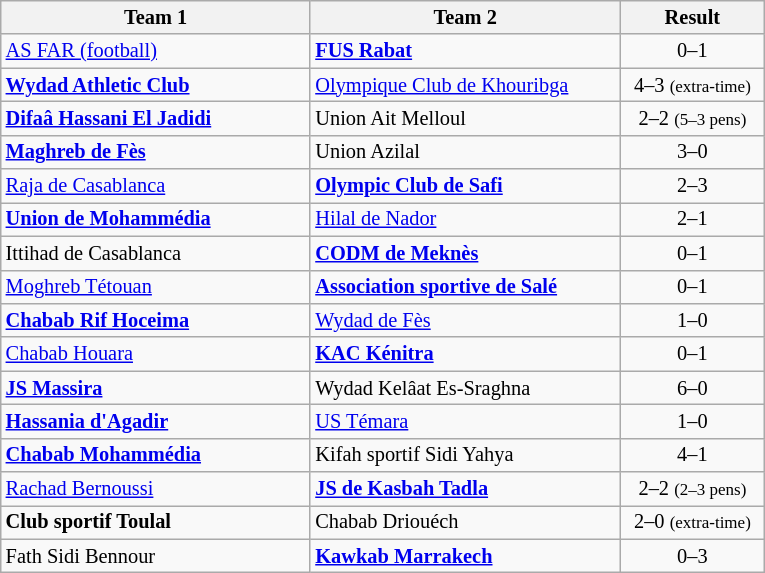<table class="wikitable" style="font-size:85%">
<tr>
<th width="200">Team 1</th>
<th width="200">Team 2</th>
<th width="90">Result</th>
</tr>
<tr>
<td><a href='#'>AS FAR (football)</a></td>
<td><strong><a href='#'>FUS Rabat</a></strong></td>
<td align=center>0–1</td>
</tr>
<tr>
<td><strong><a href='#'>Wydad Athletic Club</a></strong></td>
<td><a href='#'>Olympique Club de Khouribga</a></td>
<td align=center>4–3 <small>(extra-time)</small></td>
</tr>
<tr>
<td><strong><a href='#'>Difaâ Hassani El Jadidi</a></strong></td>
<td>Union Ait Melloul</td>
<td align=center>2–2 <small>(5–3 pens)</small></td>
</tr>
<tr>
<td><strong><a href='#'>Maghreb de Fès</a></strong></td>
<td>Union Azilal</td>
<td align=center>3–0</td>
</tr>
<tr>
<td><a href='#'>Raja de Casablanca</a></td>
<td><strong><a href='#'>Olympic Club de Safi</a></strong></td>
<td align=center>2–3</td>
</tr>
<tr>
<td><strong><a href='#'>Union de Mohammédia</a></strong></td>
<td><a href='#'>Hilal de Nador</a></td>
<td align=center>2–1</td>
</tr>
<tr>
<td>Ittihad de Casablanca</td>
<td><strong><a href='#'>CODM de Meknès</a></strong></td>
<td align=center>0–1</td>
</tr>
<tr>
<td><a href='#'>Moghreb Tétouan</a></td>
<td><strong><a href='#'>Association sportive de Salé</a></strong></td>
<td align=center>0–1</td>
</tr>
<tr>
<td><strong><a href='#'>Chabab Rif Hoceima</a></strong></td>
<td><a href='#'>Wydad de Fès</a></td>
<td align=center>1–0</td>
</tr>
<tr>
<td><a href='#'>Chabab Houara</a></td>
<td><strong><a href='#'>KAC Kénitra</a></strong></td>
<td align=center>0–1</td>
</tr>
<tr>
<td><strong><a href='#'>JS Massira</a></strong></td>
<td>Wydad Kelâat Es-Sraghna</td>
<td align=center>6–0</td>
</tr>
<tr>
<td><strong><a href='#'>Hassania d'Agadir</a></strong></td>
<td><a href='#'>US Témara</a></td>
<td align=center>1–0</td>
</tr>
<tr>
<td><strong><a href='#'>Chabab Mohammédia</a></strong></td>
<td>Kifah sportif Sidi Yahya</td>
<td align=center>4–1</td>
</tr>
<tr>
<td><a href='#'>Rachad Bernoussi</a></td>
<td><strong><a href='#'>JS de Kasbah Tadla</a></strong></td>
<td align=center>2–2 <small>(2–3 pens)</small></td>
</tr>
<tr>
<td><strong>Club sportif Toulal</strong></td>
<td>Chabab Driouéch</td>
<td align=center>2–0 <small>(extra-time)</small></td>
</tr>
<tr>
<td>Fath Sidi Bennour</td>
<td><strong><a href='#'>Kawkab Marrakech</a></strong></td>
<td align=center>0–3</td>
</tr>
</table>
